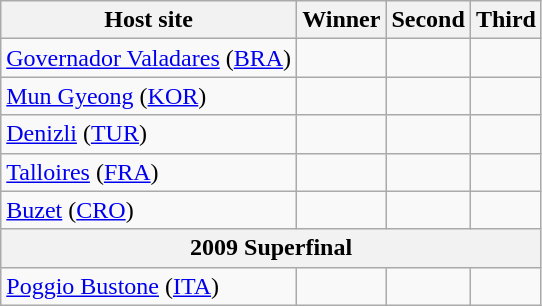<table class="wikitable">
<tr>
<th>Host site</th>
<th>Winner</th>
<th>Second</th>
<th>Third</th>
</tr>
<tr>
<td><a href='#'>Governador Valadares</a> (<a href='#'>BRA</a>)</td>
<td> <br> </td>
<td> <br> </td>
<td> <br> </td>
</tr>
<tr>
<td><a href='#'>Mun Gyeong</a> (<a href='#'>KOR</a>)</td>
<td> <br> </td>
<td> <br> </td>
<td> <br> </td>
</tr>
<tr>
<td><a href='#'>Denizli</a> (<a href='#'>TUR</a>)</td>
<td> <br> </td>
<td> <br> </td>
<td> <br> </td>
</tr>
<tr>
<td><a href='#'>Talloires</a> (<a href='#'>FRA</a>)</td>
<td> <br> </td>
<td> <br> </td>
<td> <br> </td>
</tr>
<tr>
<td><a href='#'>Buzet</a> (<a href='#'>CRO</a>)</td>
<td> <br> </td>
<td> <br> </td>
<td> <br> </td>
</tr>
<tr>
<th Colspan=4>2009 Superfinal</th>
</tr>
<tr>
<td><a href='#'>Poggio Bustone</a> (<a href='#'>ITA</a>)</td>
<td> <br> </td>
<td> <br> </td>
<td> <br> </td>
</tr>
</table>
